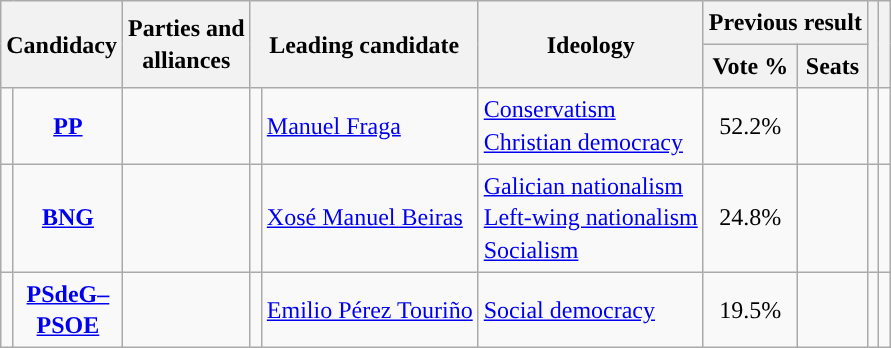<table class="wikitable" style="line-height:1.35em; text-align:left;">
<tr>
<th colspan="2" rowspan="2">Candidacy</th>
<th rowspan="2">Parties and<br>alliances</th>
<th colspan="2" rowspan="2">Leading candidate</th>
<th rowspan="2">Ideology</th>
<th colspan="2">Previous result</th>
<th rowspan="2"></th>
<th rowspan="2"></th>
</tr>
<tr>
<th>Vote %</th>
<th>Seats</th>
</tr>
<tr>
<td width="1" style="color:inherit;background:"></td>
<td align="center"><strong><a href='#'>PP</a></strong></td>
<td></td>
<td></td>
<td><a href='#'>Manuel Fraga</a></td>
<td><a href='#'>Conservatism</a><br><a href='#'>Christian democracy</a></td>
<td align="center">52.2%</td>
<td></td>
<td></td>
<td></td>
</tr>
<tr>
<td style="color:inherit;background:"></td>
<td align="center"><strong><a href='#'>BNG</a></strong></td>
<td></td>
<td></td>
<td><a href='#'>Xosé Manuel Beiras</a></td>
<td><a href='#'>Galician nationalism</a><br><a href='#'>Left-wing nationalism</a><br><a href='#'>Socialism</a></td>
<td align="center">24.8%</td>
<td></td>
<td></td>
<td></td>
</tr>
<tr>
<td style="color:inherit;background:"></td>
<td align="center"><strong><a href='#'>PSdeG–<br>PSOE</a></strong></td>
<td></td>
<td></td>
<td><a href='#'>Emilio Pérez Touriño</a></td>
<td><a href='#'>Social democracy</a></td>
<td align="center">19.5%</td>
<td></td>
<td></td>
<td></td>
</tr>
</table>
